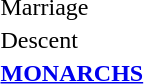<table>
<tr>
<td></td>
<td>Marriage</td>
</tr>
<tr>
<td></td>
<td>Descent</td>
</tr>
<tr>
<td></td>
<td><strong><a href='#'>MONARCHS</a></strong></td>
</tr>
</table>
